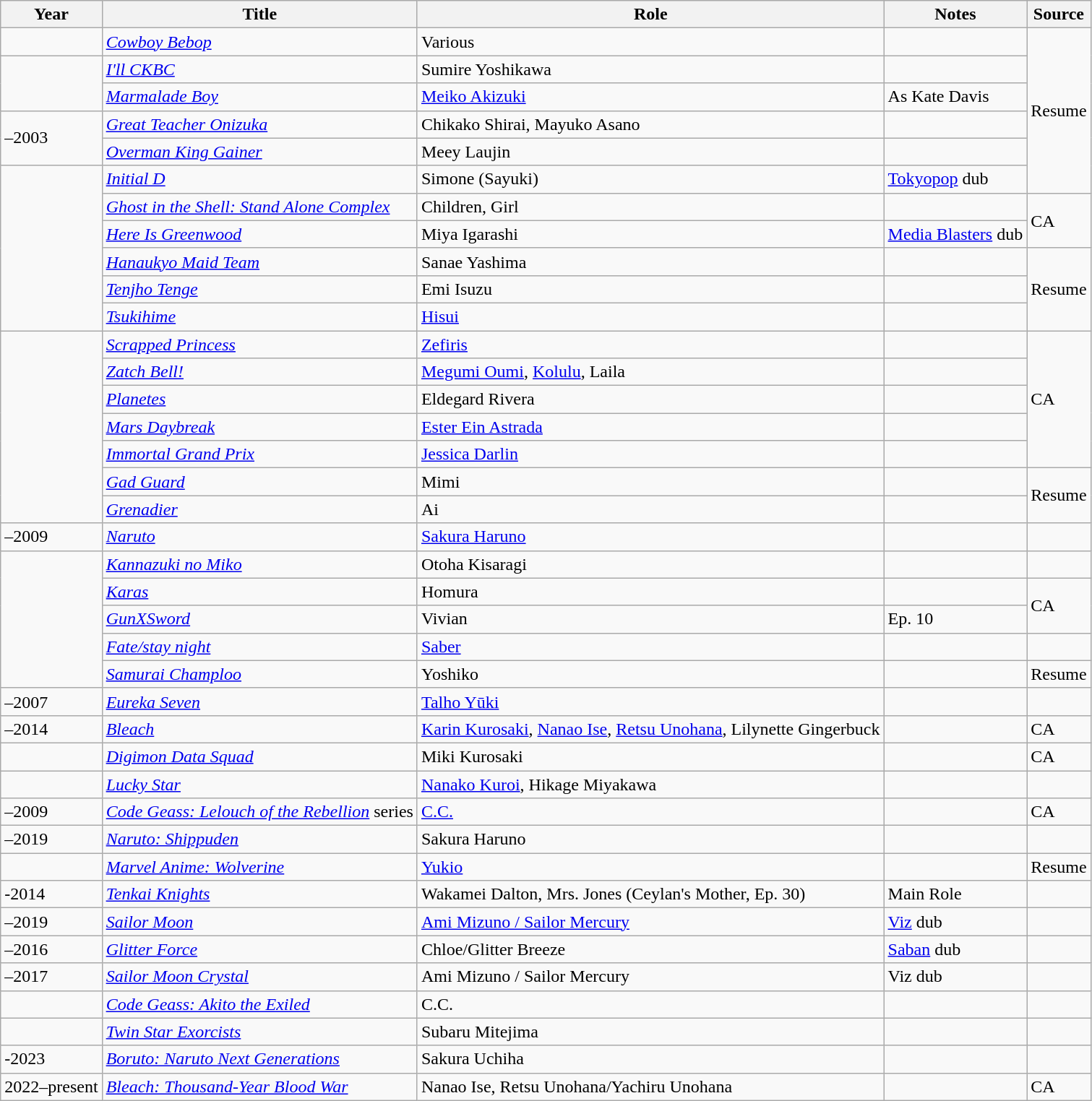<table class="wikitable sortable plainrowheaders">
<tr>
<th>Year</th>
<th>Title</th>
<th>Role</th>
<th class="unsortable">Notes</th>
<th class="unsortable">Source</th>
</tr>
<tr>
<td></td>
<td><em><a href='#'>Cowboy Bebop</a></em></td>
<td>Various</td>
<td></td>
<td rowspan="6">Resume</td>
</tr>
<tr>
<td rowspan="2"></td>
<td><em><a href='#'>I'll CKBC</a></em></td>
<td>Sumire Yoshikawa</td>
<td></td>
</tr>
<tr>
<td><em><a href='#'>Marmalade Boy</a></em></td>
<td><a href='#'>Meiko Akizuki</a></td>
<td>As Kate Davis</td>
</tr>
<tr>
<td rowspan="2">–2003</td>
<td><em><a href='#'>Great Teacher Onizuka</a></em></td>
<td>Chikako Shirai, Mayuko Asano</td>
<td></td>
</tr>
<tr>
<td><em><a href='#'>Overman King Gainer</a></em></td>
<td>Meey Laujin</td>
<td></td>
</tr>
<tr>
<td rowspan="6"></td>
<td><em><a href='#'>Initial D</a></em></td>
<td>Simone (Sayuki)</td>
<td><a href='#'>Tokyopop</a> dub</td>
</tr>
<tr>
<td><em><a href='#'>Ghost in the Shell: Stand Alone Complex</a></em></td>
<td>Children, Girl</td>
<td></td>
<td rowspan="2">CA</td>
</tr>
<tr>
<td><em><a href='#'>Here Is Greenwood</a></em></td>
<td>Miya Igarashi</td>
<td><a href='#'>Media Blasters</a> dub</td>
</tr>
<tr>
<td><em><a href='#'>Hanaukyo Maid Team</a></em></td>
<td>Sanae Yashima</td>
<td></td>
<td rowspan="3">Resume</td>
</tr>
<tr>
<td><em><a href='#'>Tenjho Tenge</a></em></td>
<td>Emi Isuzu</td>
<td></td>
</tr>
<tr>
<td><em><a href='#'>Tsukihime</a></em></td>
<td><a href='#'>Hisui</a></td>
<td></td>
</tr>
<tr>
<td rowspan="7"></td>
<td><em><a href='#'>Scrapped Princess</a></em></td>
<td><a href='#'>Zefiris</a></td>
<td></td>
<td rowspan="5">CA</td>
</tr>
<tr>
<td><em><a href='#'>Zatch Bell!</a></em></td>
<td><a href='#'>Megumi Oumi</a>, <a href='#'>Kolulu</a>, Laila</td>
<td></td>
</tr>
<tr>
<td><em><a href='#'>Planetes</a></em></td>
<td>Eldegard Rivera</td>
<td></td>
</tr>
<tr>
<td><em><a href='#'>Mars Daybreak</a></em></td>
<td><a href='#'>Ester Ein Astrada</a></td>
<td></td>
</tr>
<tr>
<td><em><a href='#'>Immortal Grand Prix</a></em></td>
<td><a href='#'>Jessica Darlin</a></td>
<td></td>
</tr>
<tr>
<td><em><a href='#'>Gad Guard</a></em></td>
<td>Mimi</td>
<td></td>
<td rowspan="2">Resume</td>
</tr>
<tr>
<td><em><a href='#'>Grenadier</a></em></td>
<td>Ai</td>
<td></td>
</tr>
<tr>
<td>–2009</td>
<td><em><a href='#'>Naruto</a></em></td>
<td><a href='#'>Sakura Haruno</a></td>
<td></td>
<td></td>
</tr>
<tr>
<td rowspan="5"></td>
<td><em><a href='#'>Kannazuki no Miko</a></em></td>
<td>Otoha Kisaragi</td>
<td></td>
<td></td>
</tr>
<tr>
<td><em><a href='#'>Karas</a></em></td>
<td>Homura</td>
<td></td>
<td rowspan="2">CA</td>
</tr>
<tr>
<td><em><a href='#'>GunXSword</a></em></td>
<td>Vivian</td>
<td>Ep. 10</td>
</tr>
<tr>
<td><em><a href='#'>Fate/stay night</a></em></td>
<td><a href='#'>Saber</a></td>
<td></td>
<td></td>
</tr>
<tr>
<td><em><a href='#'>Samurai Champloo</a></em></td>
<td>Yoshiko</td>
<td></td>
<td>Resume</td>
</tr>
<tr>
<td>–2007</td>
<td><em><a href='#'>Eureka Seven</a></em></td>
<td><a href='#'>Talho Yūki</a></td>
<td></td>
<td></td>
</tr>
<tr>
<td>–2014</td>
<td><em><a href='#'>Bleach</a></em></td>
<td><a href='#'>Karin Kurosaki</a>, <a href='#'>Nanao Ise</a>, <a href='#'>Retsu Unohana</a>, Lilynette Gingerbuck</td>
<td></td>
<td>CA</td>
</tr>
<tr>
<td></td>
<td><em><a href='#'>Digimon Data Squad</a></em></td>
<td>Miki Kurosaki</td>
<td></td>
<td>CA</td>
</tr>
<tr>
<td></td>
<td><em><a href='#'>Lucky Star</a></em></td>
<td><a href='#'>Nanako Kuroi</a>, Hikage Miyakawa</td>
<td></td>
<td></td>
</tr>
<tr>
<td>–2009</td>
<td><em><a href='#'>Code Geass: Lelouch of the Rebellion</a></em> series</td>
<td><a href='#'>C.C.</a></td>
<td></td>
<td>CA</td>
</tr>
<tr>
<td>–2019</td>
<td><em><a href='#'>Naruto: Shippuden</a></em></td>
<td>Sakura Haruno</td>
<td></td>
<td></td>
</tr>
<tr>
<td></td>
<td><em><a href='#'>Marvel Anime: Wolverine</a></em></td>
<td><a href='#'>Yukio</a></td>
<td></td>
<td>Resume</td>
</tr>
<tr>
<td>-2014</td>
<td><em><a href='#'>Tenkai Knights</a></em></td>
<td>Wakamei Dalton, Mrs. Jones (Ceylan's Mother, Ep. 30)</td>
<td>Main Role</td>
<td></td>
</tr>
<tr>
<td>–2019</td>
<td><em><a href='#'>Sailor Moon</a></em></td>
<td><a href='#'>Ami Mizuno / Sailor Mercury</a></td>
<td><a href='#'>Viz</a> dub</td>
<td></td>
</tr>
<tr>
<td>–2016</td>
<td><em><a href='#'>Glitter Force</a></em></td>
<td>Chloe/Glitter Breeze</td>
<td><a href='#'>Saban</a> dub</td>
<td></td>
</tr>
<tr>
<td>–2017</td>
<td><em><a href='#'>Sailor Moon Crystal</a></em></td>
<td>Ami Mizuno / Sailor Mercury</td>
<td>Viz dub</td>
<td></td>
</tr>
<tr>
<td></td>
<td><em><a href='#'>Code Geass: Akito the Exiled</a></em></td>
<td>C.C.</td>
<td></td>
<td></td>
</tr>
<tr>
<td></td>
<td><em><a href='#'>Twin Star Exorcists</a></em></td>
<td>Subaru Mitejima</td>
<td></td>
<td></td>
</tr>
<tr>
<td>-2023</td>
<td><em><a href='#'>Boruto: Naruto Next Generations</a></em></td>
<td>Sakura Uchiha</td>
<td></td>
<td></td>
</tr>
<tr>
<td>2022–present</td>
<td><em><a href='#'>Bleach: Thousand-Year Blood War</a></em></td>
<td>Nanao Ise, Retsu Unohana/Yachiru Unohana</td>
<td></td>
<td>CA</td>
</tr>
</table>
